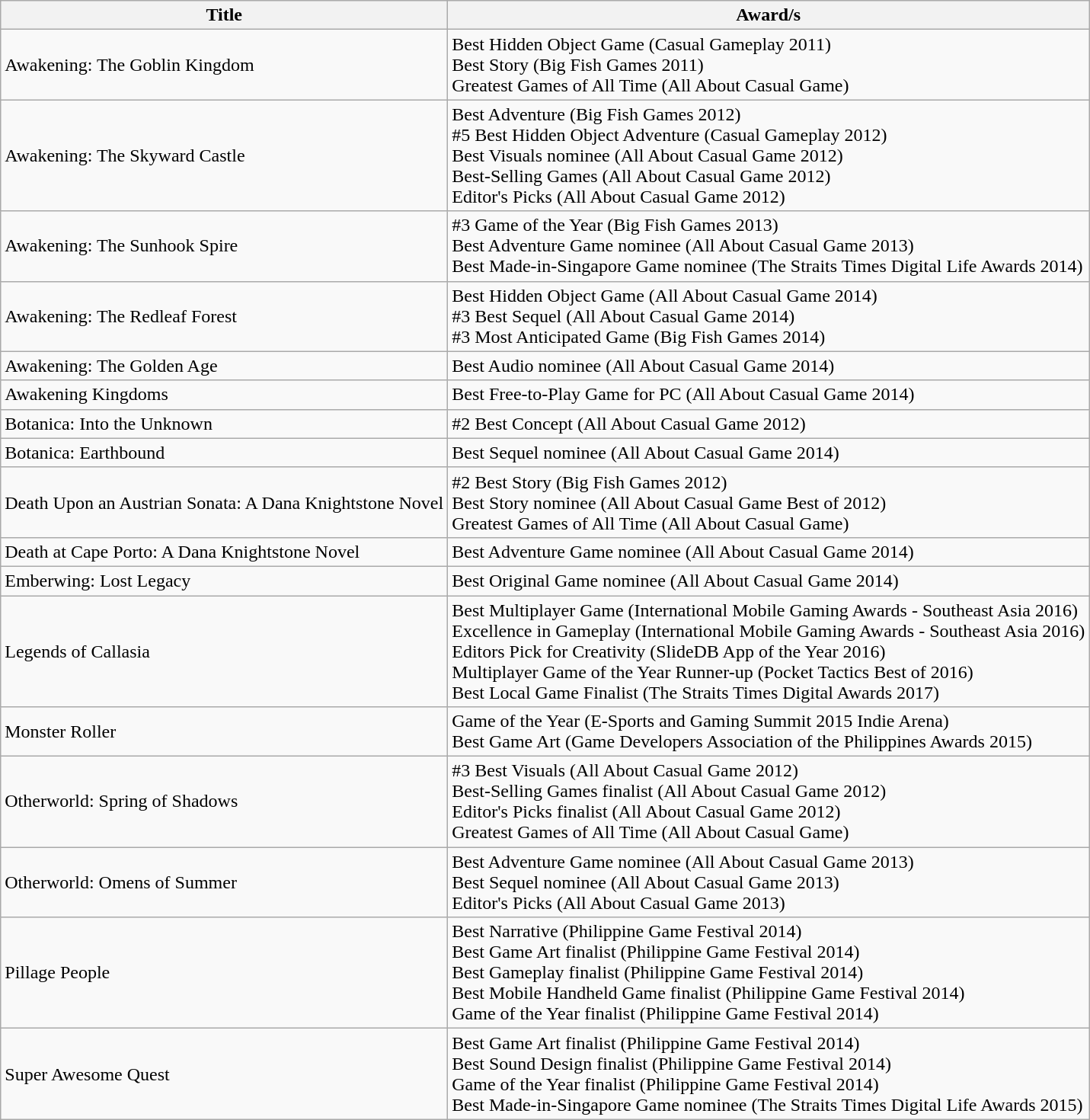<table class="wikitable">
<tr>
<th>Title</th>
<th>Award/s</th>
</tr>
<tr>
<td>Awakening: The Goblin Kingdom</td>
<td>Best Hidden Object Game (Casual Gameplay 2011)<br>Best Story (Big Fish Games 2011)<br> Greatest Games of All Time (All About Casual Game)</td>
</tr>
<tr>
<td>Awakening: The Skyward Castle</td>
<td>Best Adventure (Big Fish Games 2012)<br>#5 Best Hidden Object Adventure (Casual Gameplay 2012)<br>Best Visuals nominee (All About Casual Game 2012)<br>Best-Selling Games (All About Casual Game 2012)<br>Editor's Picks (All About Casual Game 2012)</td>
</tr>
<tr>
<td>Awakening: The Sunhook Spire</td>
<td>#3 Game of the Year (Big Fish Games 2013)<br>Best Adventure Game nominee (All About Casual Game 2013)<br>Best Made-in-Singapore Game nominee (The Straits Times Digital Life Awards 2014)</td>
</tr>
<tr>
<td>Awakening: The Redleaf Forest</td>
<td>Best Hidden Object Game (All About Casual Game 2014)<br>#3 Best Sequel (All About Casual Game 2014)<br>#3 Most Anticipated Game (Big Fish Games 2014)</td>
</tr>
<tr>
<td>Awakening: The Golden Age</td>
<td>Best Audio nominee (All About Casual Game 2014)</td>
</tr>
<tr>
<td>Awakening Kingdoms</td>
<td>Best Free-to-Play Game for PC (All About Casual Game 2014)</td>
</tr>
<tr>
<td>Botanica: Into the Unknown</td>
<td>#2 Best Concept (All About Casual Game 2012)</td>
</tr>
<tr>
<td>Botanica: Earthbound</td>
<td>Best Sequel nominee (All About Casual Game 2014)</td>
</tr>
<tr>
<td>Death Upon an Austrian Sonata: A Dana Knightstone Novel</td>
<td>#2 Best Story (Big Fish Games 2012)<br>Best Story nominee (All About Casual Game Best of 2012)<br>Greatest Games of All Time (All About Casual Game)</td>
</tr>
<tr>
<td>Death at Cape Porto: A Dana Knightstone Novel</td>
<td>Best Adventure Game nominee (All About Casual Game 2014)</td>
</tr>
<tr>
<td>Emberwing: Lost Legacy</td>
<td>Best Original Game nominee (All About Casual Game 2014)</td>
</tr>
<tr>
<td>Legends of Callasia</td>
<td>Best Multiplayer Game (International Mobile Gaming Awards - Southeast Asia 2016)<br>Excellence in Gameplay (International Mobile Gaming Awards - Southeast Asia 2016)<br>Editors Pick for Creativity (SlideDB App of the Year 2016)<br>Multiplayer Game of the Year Runner-up (Pocket Tactics Best of 2016)<br>Best Local Game Finalist (The Straits Times Digital Awards 2017)</td>
</tr>
<tr>
<td>Monster Roller</td>
<td>Game of the Year (E-Sports and Gaming Summit 2015 Indie Arena)<br>Best Game Art (Game Developers Association of the Philippines Awards 2015)</td>
</tr>
<tr>
<td>Otherworld: Spring of Shadows</td>
<td>#3 Best Visuals (All About Casual Game 2012)<br>Best-Selling Games finalist (All About Casual Game 2012)<br>Editor's Picks finalist (All About Casual Game 2012)<br>Greatest Games of All Time (All About Casual Game)</td>
</tr>
<tr>
<td>Otherworld: Omens of Summer</td>
<td>Best Adventure Game nominee (All About Casual Game 2013)<br>Best Sequel nominee (All About Casual Game 2013)<br>Editor's Picks (All About Casual Game 2013)</td>
</tr>
<tr>
<td>Pillage People</td>
<td>Best Narrative (Philippine Game Festival 2014)<br>Best Game Art finalist (Philippine Game Festival 2014)<br>Best Gameplay finalist (Philippine Game Festival 2014)<br>Best Mobile Handheld Game finalist (Philippine Game Festival 2014)<br>Game of the Year finalist (Philippine Game Festival 2014)</td>
</tr>
<tr>
<td>Super Awesome Quest</td>
<td>Best Game Art finalist (Philippine Game Festival 2014)<br>Best Sound Design finalist (Philippine Game Festival 2014)<br>Game of the Year finalist (Philippine Game Festival 2014)<br>Best Made-in-Singapore Game nominee (The Straits Times Digital Life Awards 2015)</td>
</tr>
</table>
